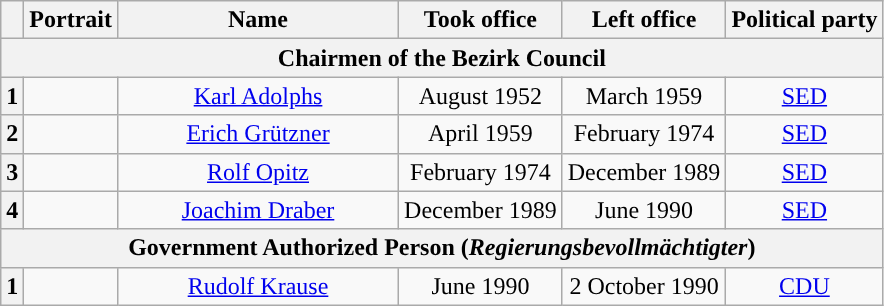<table class="wikitable" style="text-align:center">
<tr>
<th></th>
<th>Portrait</th>
<th width=180>Name<br></th>
<th>Took office</th>
<th>Left office</th>
<th>Political party</th>
</tr>
<tr>
<th colspan=6>Chairmen of the Bezirk Council</th>
</tr>
<tr>
<th style="background:">1</th>
<td></td>
<td><a href='#'>Karl Adolphs</a><br></td>
<td>August 1952</td>
<td>March 1959</td>
<td><a href='#'>SED</a></td>
</tr>
<tr>
<th style="background:">2</th>
<td></td>
<td><a href='#'>Erich Grützner</a><br></td>
<td>April 1959</td>
<td>February 1974</td>
<td><a href='#'>SED</a></td>
</tr>
<tr>
<th style="background:">3</th>
<td></td>
<td><a href='#'>Rolf Opitz</a><br></td>
<td>February 1974</td>
<td>December 1989</td>
<td><a href='#'>SED</a></td>
</tr>
<tr>
<th style="background:">4</th>
<td></td>
<td><a href='#'>Joachim Draber</a><br></td>
<td>December 1989</td>
<td>June 1990</td>
<td><a href='#'>SED</a></td>
</tr>
<tr>
<th colspan=6>Government Authorized Person (<em>Regierungsbevollmächtigter</em>)</th>
</tr>
<tr>
<th style="background:">1</th>
<td></td>
<td><a href='#'>Rudolf Krause</a><br></td>
<td>June 1990</td>
<td>2 October 1990</td>
<td><a href='#'>CDU</a></td>
</tr>
</table>
